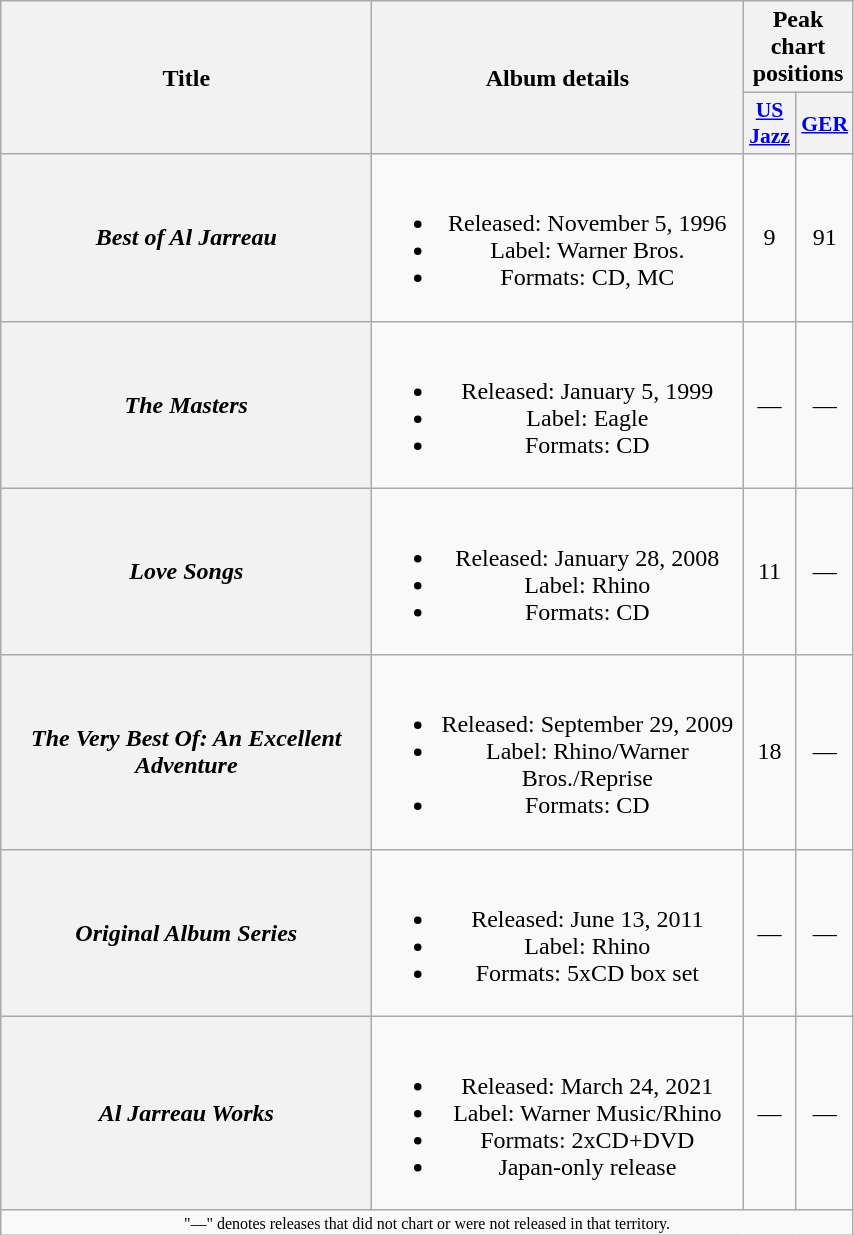<table class="wikitable plainrowheaders" style="text-align:center;">
<tr>
<th rowspan="2" scope="col" style="width:15em;">Title</th>
<th rowspan="2" scope="col" style="width:15em;">Album details</th>
<th colspan="2">Peak chart positions</th>
</tr>
<tr>
<th scope="col" style="width:2em;font-size:90%;"><a href='#'>US Jazz</a><br></th>
<th scope="col" style="width:2em;font-size:90%;"><a href='#'>GER</a><br></th>
</tr>
<tr>
<th scope="row"><em>Best of Al Jarreau</em></th>
<td><br><ul><li>Released: November 5, 1996</li><li>Label: Warner Bros.</li><li>Formats: CD, MC</li></ul></td>
<td>9</td>
<td>91</td>
</tr>
<tr>
<th scope="row"><em>The Masters</em></th>
<td><br><ul><li>Released: January 5, 1999</li><li>Label: Eagle</li><li>Formats: CD</li></ul></td>
<td>—</td>
<td>—</td>
</tr>
<tr>
<th scope="row"><em>Love Songs</em></th>
<td><br><ul><li>Released: January 28, 2008</li><li>Label: Rhino</li><li>Formats: CD</li></ul></td>
<td>11</td>
<td>—</td>
</tr>
<tr>
<th scope="row"><em>The Very Best Of: An Excellent Adventure</em></th>
<td><br><ul><li>Released: September 29, 2009</li><li>Label: Rhino/Warner Bros./Reprise</li><li>Formats: CD</li></ul></td>
<td>18</td>
<td>—</td>
</tr>
<tr>
<th scope="row"><em>Original Album Series</em></th>
<td><br><ul><li>Released: June 13, 2011</li><li>Label: Rhino</li><li>Formats: 5xCD box set</li></ul></td>
<td>—</td>
<td>—</td>
</tr>
<tr>
<th scope="row"><em>Al Jarreau Works</em></th>
<td><br><ul><li>Released: March 24, 2021</li><li>Label: Warner Music/Rhino</li><li>Formats: 2xCD+DVD</li><li>Japan-only release</li></ul></td>
<td>—</td>
<td>—</td>
</tr>
<tr>
<td colspan="4" style="font-size:8pt">"—" denotes releases that did not chart or were not released in that territory.</td>
</tr>
</table>
